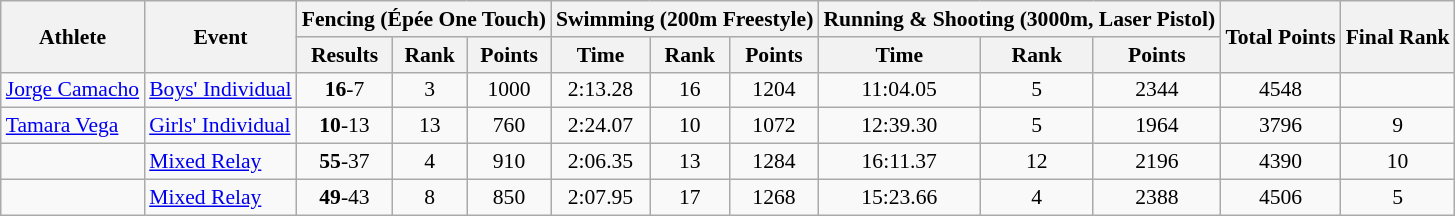<table class="wikitable" border="1" style="font-size:90%">
<tr>
<th rowspan=2>Athlete</th>
<th rowspan=2>Event</th>
<th colspan=3>Fencing (Épée One Touch)</th>
<th colspan=3>Swimming (200m Freestyle)</th>
<th colspan=3>Running & Shooting (3000m, Laser Pistol)</th>
<th rowspan=2>Total Points</th>
<th rowspan=2>Final Rank</th>
</tr>
<tr>
<th>Results</th>
<th>Rank</th>
<th>Points</th>
<th>Time</th>
<th>Rank</th>
<th>Points</th>
<th>Time</th>
<th>Rank</th>
<th>Points</th>
</tr>
<tr>
<td><a href='#'>Jorge Camacho</a></td>
<td><a href='#'>Boys' Individual</a></td>
<td align=center><strong>16</strong>-7</td>
<td align=center>3</td>
<td align=center>1000</td>
<td align=center>2:13.28</td>
<td align=center>16</td>
<td align=center>1204</td>
<td align=center>11:04.05</td>
<td align=center>5</td>
<td align=center>2344</td>
<td align=center>4548</td>
<td align=center></td>
</tr>
<tr>
<td><a href='#'>Tamara Vega</a></td>
<td><a href='#'>Girls' Individual</a></td>
<td align=center><strong>10</strong>-13</td>
<td align=center>13</td>
<td align=center>760</td>
<td align=center>2:24.07</td>
<td align=center>10</td>
<td align=center>1072</td>
<td align=center>12:39.30</td>
<td align=center>5</td>
<td align=center>1964</td>
<td align=center>3796</td>
<td align=center>9</td>
</tr>
<tr>
<td><br></td>
<td><a href='#'>Mixed Relay</a></td>
<td align=center><strong>55</strong>-37</td>
<td align=center>4</td>
<td align=center>910</td>
<td align=center>2:06.35</td>
<td align=center>13</td>
<td align=center>1284</td>
<td align=center>16:11.37</td>
<td align=center>12</td>
<td align=center>2196</td>
<td align=center>4390</td>
<td align=center>10</td>
</tr>
<tr>
<td><br></td>
<td><a href='#'>Mixed Relay</a></td>
<td align=center><strong>49</strong>-43</td>
<td align=center>8</td>
<td align=center>850</td>
<td align=center>2:07.95</td>
<td align=center>17</td>
<td align=center>1268</td>
<td align=center>15:23.66</td>
<td align=center>4</td>
<td align=center>2388</td>
<td align=center>4506</td>
<td align=center>5</td>
</tr>
</table>
